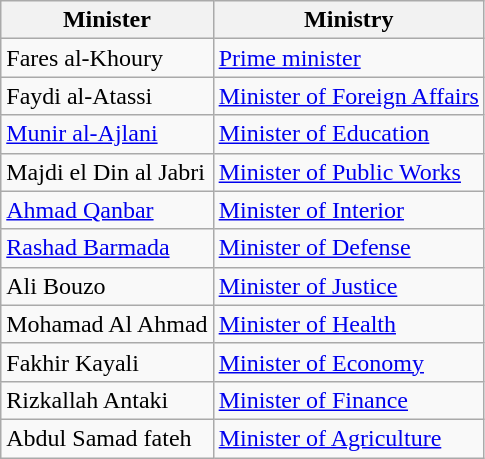<table class="wikitable">
<tr>
<th>Minister</th>
<th>Ministry</th>
</tr>
<tr>
<td>Fares al-Khoury</td>
<td><a href='#'>Prime minister</a></td>
</tr>
<tr>
<td>Faydi al-Atassi</td>
<td><a href='#'>Minister of Foreign Affairs</a></td>
</tr>
<tr>
<td><a href='#'>Munir al-Ajlani</a></td>
<td><a href='#'>Minister of Education</a></td>
</tr>
<tr>
<td>Majdi el Din al Jabri</td>
<td><a href='#'>Minister of Public Works</a></td>
</tr>
<tr>
<td><a href='#'>Ahmad Qanbar</a></td>
<td><a href='#'>Minister of Interior</a></td>
</tr>
<tr>
<td><a href='#'>Rashad Barmada</a></td>
<td><a href='#'>Minister of Defense</a></td>
</tr>
<tr>
<td>Ali Bouzo</td>
<td><a href='#'>Minister of Justice</a></td>
</tr>
<tr>
<td>Mohamad Al Ahmad</td>
<td><a href='#'>Minister of Health</a></td>
</tr>
<tr>
<td>Fakhir Kayali</td>
<td><a href='#'>Minister of Economy</a></td>
</tr>
<tr>
<td>Rizkallah Antaki</td>
<td><a href='#'>Minister of Finance</a></td>
</tr>
<tr>
<td>Abdul Samad fateh</td>
<td><a href='#'>Minister of Agriculture</a></td>
</tr>
</table>
